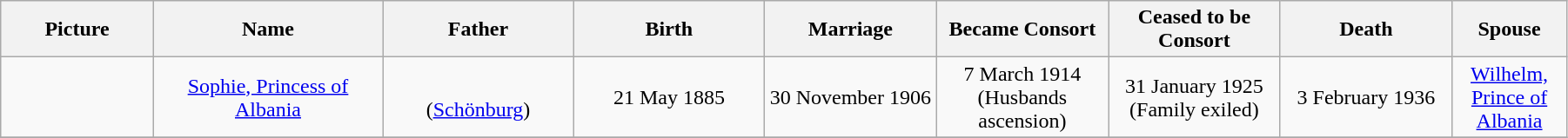<table width=95% class="wikitable">
<tr>
<th width = "8%">Picture</th>
<th width = "12%">Name</th>
<th width = "10%">Father</th>
<th width = "10%">Birth</th>
<th width = "9%">Marriage</th>
<th width = "9%">Became Consort</th>
<th width = "9%">Ceased to be Consort</th>
<th width = "9%">Death</th>
<th width = "6%">Spouse</th>
</tr>
<tr>
<td align="center"></td>
<td align="center"><a href='#'>Sophie, Princess of Albania</a></td>
<td align=center><br>(<a href='#'>Schönburg</a>)</td>
<td align="center">21 May 1885</td>
<td align="center">30 November 1906</td>
<td align="center">7 March 1914<br>(Husbands ascension)</td>
<td align="center">31 January 1925 (Family exiled)</td>
<td align="center">3 February 1936</td>
<td align="center"><a href='#'>Wilhelm, Prince of Albania</a></td>
</tr>
<tr>
</tr>
</table>
